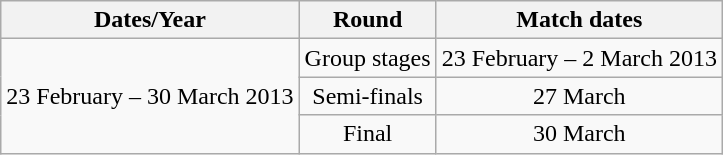<table class="wikitable" style="text-align:center">
<tr>
<th>Dates/Year</th>
<th>Round</th>
<th>Match dates</th>
</tr>
<tr>
<td rowspan=3>23 February – 30 March  2013</td>
<td>Group stages</td>
<td>23 February – 2 March  2013</td>
</tr>
<tr>
<td>Semi-finals</td>
<td>27 March</td>
</tr>
<tr>
<td>Final</td>
<td>30 March</td>
</tr>
</table>
